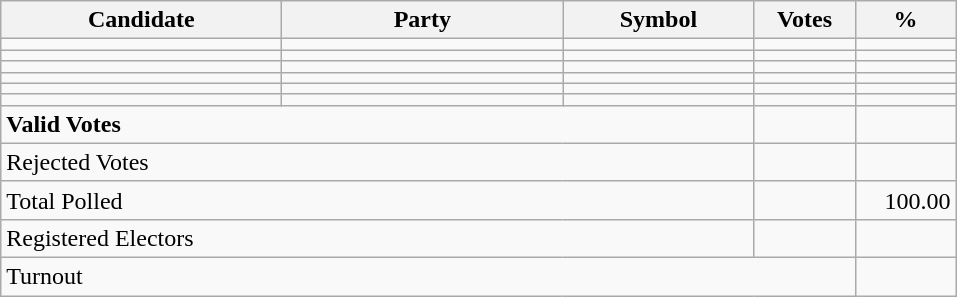<table class="wikitable" border="1" style="text-align:right;">
<tr>
<th align=left width="180">Candidate</th>
<th align=left width="180">Party</th>
<th align=left width="120">Symbol</th>
<th align=left width="60">Votes</th>
<th align=left width="60">%</th>
</tr>
<tr>
<td align=left></td>
<td align=left></td>
<td align=left></td>
<td></td>
<td></td>
</tr>
<tr>
<td align=left></td>
<td align=left></td>
<td align=left></td>
<td></td>
<td></td>
</tr>
<tr>
<td align=left></td>
<td align=left></td>
<td align=left></td>
<td></td>
<td></td>
</tr>
<tr>
<td align=left></td>
<td align=left></td>
<td align=left></td>
<td></td>
<td></td>
</tr>
<tr>
<td align=left></td>
<td align=left></td>
<td align=left></td>
<td></td>
<td></td>
</tr>
<tr>
<td align=left></td>
<td align=left></td>
<td align=left></td>
<td></td>
<td></td>
</tr>
<tr>
<td align=left colspan=3><strong>Valid Votes</strong></td>
<td><strong> </strong></td>
<td><strong> </strong></td>
</tr>
<tr>
<td align=left colspan=3>Rejected Votes</td>
<td></td>
<td></td>
</tr>
<tr>
<td align=left colspan=3>Total Polled</td>
<td></td>
<td>100.00</td>
</tr>
<tr>
<td align=left colspan=3>Registered Electors</td>
<td></td>
<td></td>
</tr>
<tr>
<td align=left colspan=4>Turnout</td>
<td></td>
</tr>
</table>
